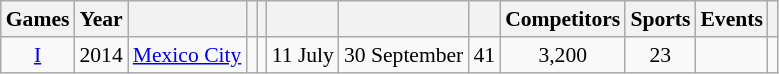<table class="wikitable" style="text-align:center; font-size:90%;">
<tr>
<th width=20>Games</th>
<th width=20>Year</th>
<th></th>
<th></th>
<th></th>
<th></th>
<th></th>
<th></th>
<th>Competitors</th>
<th>Sports</th>
<th>Events</th>
<th></th>
</tr>
<tr>
<td><a href='#'>I</a></td>
<td>2014</td>
<td align=left><a href='#'>Mexico City</a></td>
<td align=left></td>
<td align=left></td>
<td align=left>11 July</td>
<td align=left>30 September</td>
<td>41</td>
<td>3,200</td>
<td>23</td>
<td></td>
<td align=left></td>
</tr>
</table>
